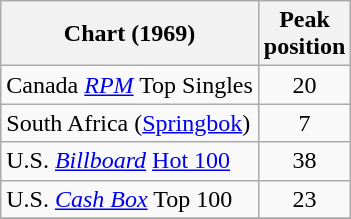<table class="wikitable sortable">
<tr>
<th>Chart (1969)</th>
<th>Peak<br>position</th>
</tr>
<tr>
<td>Canada <em><a href='#'>RPM</a></em> Top Singles</td>
<td style="text-align:center;">20</td>
</tr>
<tr>
<td>South Africa (<a href='#'>Springbok</a>)</td>
<td align="center">7</td>
</tr>
<tr>
<td>U.S. <em><a href='#'>Billboard</a></em> <a href='#'>Hot 100</a></td>
<td style="text-align:center;">38</td>
</tr>
<tr>
<td>U.S. <a href='#'><em>Cash Box</em></a> Top 100</td>
<td align="center">23</td>
</tr>
<tr>
</tr>
</table>
